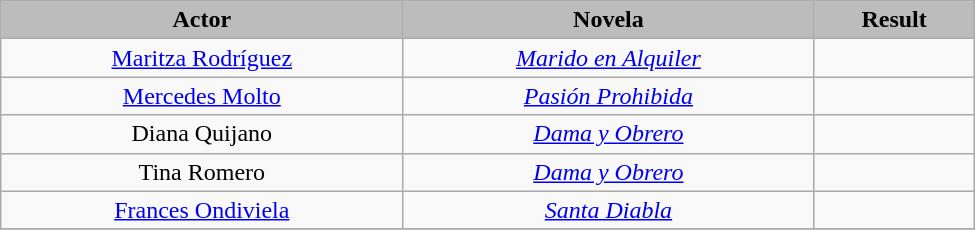<table class="wikitable" width=650px>
<tr style="text-align: center; top">
<th style="background:#bcbcbc;">Actor</th>
<th style="background:#bcbcbc;">Novela</th>
<th style="background:#bcbcbc;">Result</th>
</tr>
<tr style="text-align: center; top">
<td><a href='#'>Maritza Rodríguez</a></td>
<td><em><a href='#'>Marido en Alquiler</a></em></td>
<td></td>
</tr>
<tr style="text-align: center; top">
<td><a href='#'>Mercedes Molto</a></td>
<td><em><a href='#'>Pasión Prohibida</a></em></td>
<td></td>
</tr>
<tr style="text-align: center; top">
<td>Diana Quijano</td>
<td><em><a href='#'>Dama y Obrero</a></em></td>
<td></td>
</tr>
<tr style="text-align: center; top">
<td>Tina Romero</td>
<td><em><a href='#'>Dama y Obrero</a></em></td>
<td></td>
</tr>
<tr style="text-align: center; top">
<td><a href='#'>Frances Ondiviela</a></td>
<td><em><a href='#'>Santa Diabla</a></em></td>
<td></td>
</tr>
<tr style="text-align: center; top">
</tr>
</table>
